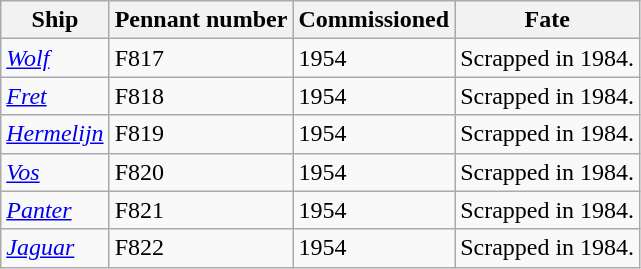<table class="wikitable">
<tr>
<th>Ship</th>
<th>Pennant number</th>
<th>Commissioned</th>
<th>Fate</th>
</tr>
<tr>
<td><a href='#'><em>Wolf</em></a></td>
<td>F817</td>
<td>1954</td>
<td>Scrapped in 1984.</td>
</tr>
<tr>
<td><a href='#'><em>Fret</em></a></td>
<td>F818</td>
<td>1954</td>
<td>Scrapped in 1984.</td>
</tr>
<tr>
<td><a href='#'><em>Hermelijn</em></a></td>
<td>F819</td>
<td>1954</td>
<td>Scrapped in 1984.</td>
</tr>
<tr>
<td><a href='#'><em>Vos</em></a></td>
<td>F820</td>
<td>1954</td>
<td>Scrapped in 1984.</td>
</tr>
<tr>
<td><a href='#'><em>Panter</em></a></td>
<td>F821</td>
<td>1954</td>
<td>Scrapped in 1984.</td>
</tr>
<tr>
<td><a href='#'><em>Jaguar</em></a></td>
<td>F822</td>
<td>1954</td>
<td>Scrapped in 1984.</td>
</tr>
</table>
